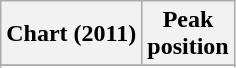<table class="wikitable plainrowheaders">
<tr>
<th scope="col">Chart (2011)</th>
<th scope="col">Peak<br>position</th>
</tr>
<tr>
</tr>
<tr>
</tr>
</table>
